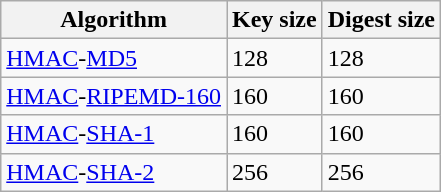<table class="wikitable">
<tr>
<th>Algorithm</th>
<th>Key size</th>
<th>Digest size</th>
</tr>
<tr>
<td><a href='#'>HMAC</a>-<a href='#'>MD5</a></td>
<td>128</td>
<td>128</td>
</tr>
<tr>
<td><a href='#'>HMAC</a>-<a href='#'>RIPEMD-160</a></td>
<td>160</td>
<td>160</td>
</tr>
<tr>
<td><a href='#'>HMAC</a>-<a href='#'>SHA-1</a></td>
<td>160</td>
<td>160</td>
</tr>
<tr>
<td><a href='#'>HMAC</a>-<a href='#'>SHA-2</a></td>
<td>256</td>
<td>256</td>
</tr>
</table>
